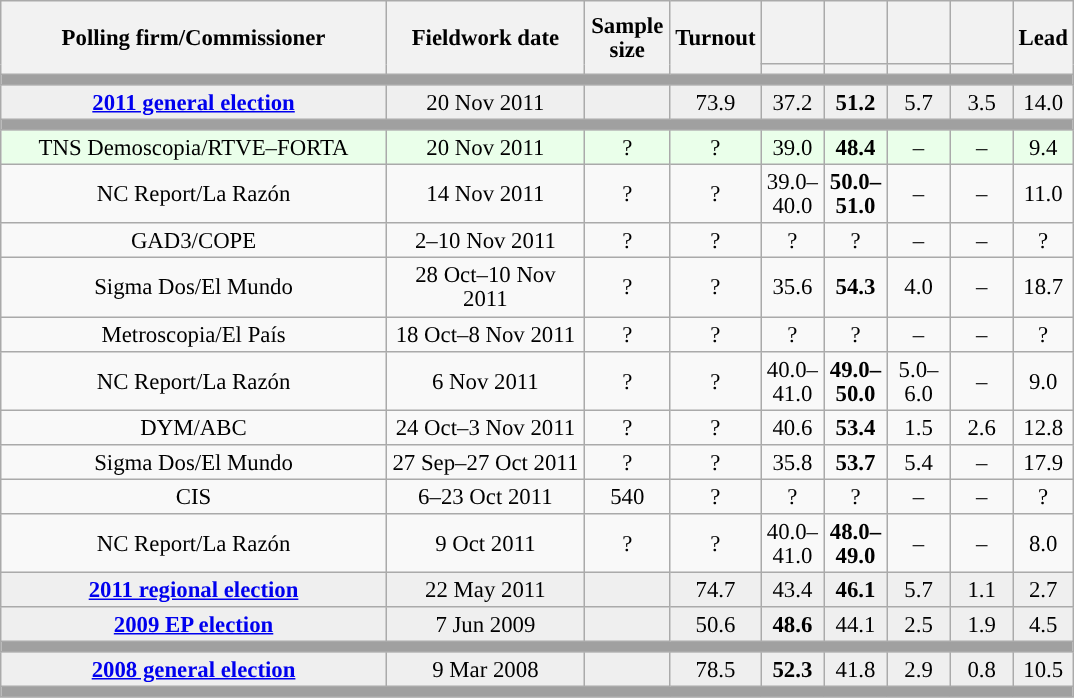<table class="wikitable collapsible collapsed" style="text-align:center; font-size:95%; line-height:16px;">
<tr style="height:42px;">
<th style="width:250px;" rowspan="2">Polling firm/Commissioner</th>
<th style="width:125px;" rowspan="2">Fieldwork date</th>
<th style="width:50px;" rowspan="2">Sample size</th>
<th style="width:45px;" rowspan="2">Turnout</th>
<th style="width:35px;"></th>
<th style="width:35px;"></th>
<th style="width:35px;"></th>
<th style="width:35px;"></th>
<th style="width:30px;" rowspan="2">Lead</th>
</tr>
<tr>
<th style="color:inherit;background:"></th>
<th style="color:inherit;background:"></th>
<th style="color:inherit;background:"></th>
<th style="color:inherit;background:"></th>
</tr>
<tr>
<td colspan="9" style="background:#A0A0A0"></td>
</tr>
<tr style="background:#EFEFEF;">
<td><strong><a href='#'>2011 general election</a></strong></td>
<td>20 Nov 2011</td>
<td></td>
<td>73.9</td>
<td>37.2<br></td>
<td><strong>51.2</strong><br></td>
<td>5.7<br></td>
<td>3.5<br></td>
<td style="background:">14.0</td>
</tr>
<tr>
<td colspan="9" style="background:#A0A0A0"></td>
</tr>
<tr style="background:#EAFFEA;">
<td>TNS Demoscopia/RTVE–FORTA</td>
<td>20 Nov 2011</td>
<td>?</td>
<td>?</td>
<td>39.0<br></td>
<td><strong>48.4</strong><br></td>
<td>–</td>
<td>–</td>
<td style="background:">9.4</td>
</tr>
<tr>
<td>NC Report/La Razón</td>
<td>14 Nov 2011</td>
<td>?</td>
<td>?</td>
<td>39.0–<br>40.0<br></td>
<td><strong>50.0–<br>51.0</strong><br></td>
<td>–</td>
<td>–</td>
<td style="background:">11.0</td>
</tr>
<tr>
<td>GAD3/COPE</td>
<td>2–10 Nov 2011</td>
<td>?</td>
<td>?</td>
<td>?<br></td>
<td>?<br></td>
<td>–</td>
<td>–</td>
<td style="background:">?</td>
</tr>
<tr>
<td>Sigma Dos/El Mundo</td>
<td>28 Oct–10 Nov 2011</td>
<td>?</td>
<td>?</td>
<td>35.6<br></td>
<td><strong>54.3</strong><br></td>
<td>4.0<br></td>
<td>–</td>
<td style="background:">18.7</td>
</tr>
<tr>
<td>Metroscopia/El País</td>
<td>18 Oct–8 Nov 2011</td>
<td>?</td>
<td>?</td>
<td>?<br></td>
<td>?<br></td>
<td>–</td>
<td>–</td>
<td style="background:">?</td>
</tr>
<tr>
<td>NC Report/La Razón</td>
<td>6 Nov 2011</td>
<td>?</td>
<td>?</td>
<td>40.0–<br>41.0<br></td>
<td><strong>49.0–<br>50.0</strong><br></td>
<td>5.0–<br>6.0<br></td>
<td>–</td>
<td style="background:">9.0</td>
</tr>
<tr>
<td>DYM/ABC</td>
<td>24 Oct–3 Nov 2011</td>
<td>?</td>
<td>?</td>
<td>40.6<br></td>
<td><strong>53.4</strong><br></td>
<td>1.5<br></td>
<td>2.6<br></td>
<td style="background:">12.8</td>
</tr>
<tr>
<td>Sigma Dos/El Mundo</td>
<td>27 Sep–27 Oct 2011</td>
<td>?</td>
<td>?</td>
<td>35.8<br></td>
<td><strong>53.7</strong><br></td>
<td>5.4<br></td>
<td>–</td>
<td style="background:">17.9</td>
</tr>
<tr>
<td>CIS</td>
<td>6–23 Oct 2011</td>
<td>540</td>
<td>?</td>
<td>?<br></td>
<td>?<br></td>
<td>–</td>
<td>–</td>
<td style="background:">?</td>
</tr>
<tr>
<td>NC Report/La Razón</td>
<td>9 Oct 2011</td>
<td>?</td>
<td>?</td>
<td>40.0–<br>41.0<br></td>
<td><strong>48.0–<br>49.0</strong><br></td>
<td>–</td>
<td>–</td>
<td style="background:">8.0</td>
</tr>
<tr style="background:#EFEFEF;">
<td><strong><a href='#'>2011 regional election</a></strong></td>
<td>22 May 2011</td>
<td></td>
<td>74.7</td>
<td>43.4<br></td>
<td><strong>46.1</strong><br></td>
<td>5.7<br></td>
<td>1.1<br></td>
<td style="background:">2.7</td>
</tr>
<tr style="background:#EFEFEF;">
<td><strong><a href='#'>2009 EP election</a></strong></td>
<td>7 Jun 2009</td>
<td></td>
<td>50.6</td>
<td><strong>48.6</strong><br></td>
<td>44.1<br></td>
<td>2.5<br></td>
<td>1.9<br></td>
<td style="background:">4.5</td>
</tr>
<tr>
<td colspan="9" style="background:#A0A0A0"></td>
</tr>
<tr style="background:#EFEFEF;">
<td><strong><a href='#'>2008 general election</a></strong></td>
<td>9 Mar 2008</td>
<td></td>
<td>78.5</td>
<td><strong>52.3</strong><br></td>
<td>41.8<br></td>
<td>2.9<br></td>
<td>0.8<br></td>
<td style="background:">10.5</td>
</tr>
<tr>
<td colspan="9" style="background:#A0A0A0"></td>
</tr>
</table>
